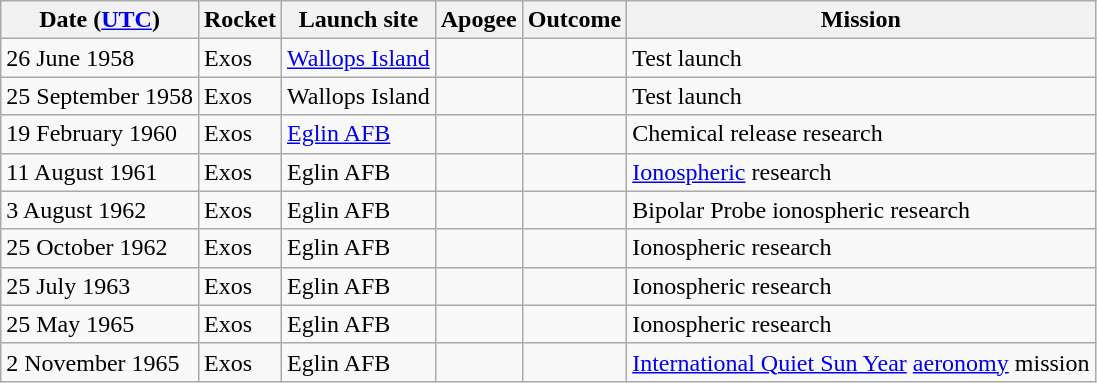<table class="wikitable" border="1">
<tr>
<th>Date (<a href='#'>UTC</a>)</th>
<th>Rocket</th>
<th>Launch site</th>
<th>Apogee</th>
<th>Outcome</th>
<th>Mission</th>
</tr>
<tr>
<td>26 June 1958</td>
<td>Exos</td>
<td><a href='#'>Wallops Island</a></td>
<td></td>
<td></td>
<td>Test launch</td>
</tr>
<tr>
<td>25 September 1958</td>
<td>Exos</td>
<td>Wallops Island</td>
<td></td>
<td></td>
<td>Test launch</td>
</tr>
<tr>
<td>19 February 1960</td>
<td>Exos</td>
<td><a href='#'>Eglin AFB</a></td>
<td></td>
<td></td>
<td>Chemical release research</td>
</tr>
<tr>
<td>11 August 1961</td>
<td>Exos</td>
<td>Eglin AFB</td>
<td></td>
<td></td>
<td><a href='#'>Ionospheric</a> research</td>
</tr>
<tr>
<td>3 August 1962</td>
<td>Exos</td>
<td>Eglin AFB</td>
<td></td>
<td></td>
<td>Bipolar Probe ionospheric research</td>
</tr>
<tr>
<td>25 October 1962</td>
<td>Exos</td>
<td>Eglin AFB</td>
<td></td>
<td></td>
<td>Ionospheric research</td>
</tr>
<tr>
<td>25 July 1963</td>
<td>Exos</td>
<td>Eglin AFB</td>
<td></td>
<td></td>
<td>Ionospheric research</td>
</tr>
<tr>
<td>25 May 1965</td>
<td>Exos</td>
<td>Eglin AFB</td>
<td></td>
<td></td>
<td>Ionospheric research</td>
</tr>
<tr>
<td>2 November 1965</td>
<td>Exos</td>
<td>Eglin AFB</td>
<td></td>
<td></td>
<td><a href='#'>International Quiet Sun Year</a> <a href='#'>aeronomy</a> mission</td>
</tr>
</table>
